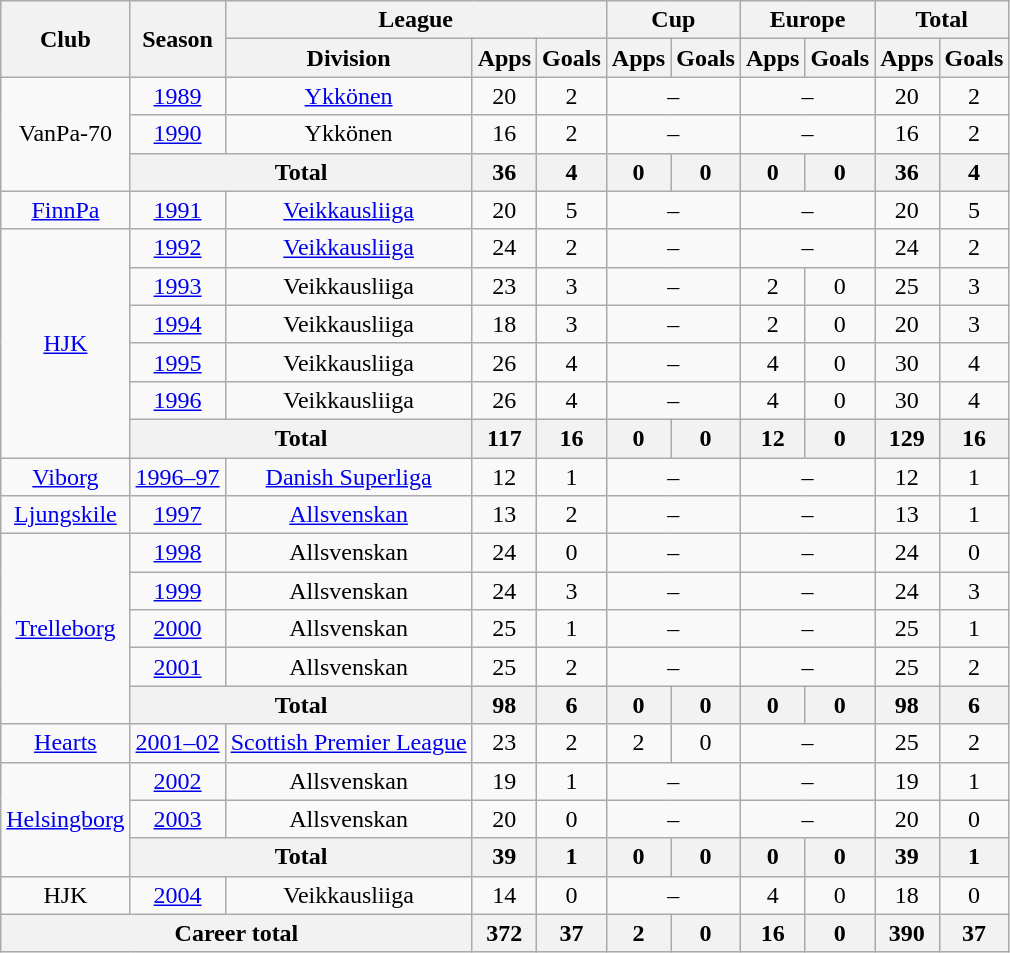<table class="wikitable" style="text-align:center">
<tr>
<th rowspan="2">Club</th>
<th rowspan="2">Season</th>
<th colspan="3">League</th>
<th colspan="2">Cup</th>
<th colspan="2">Europe</th>
<th colspan="2">Total</th>
</tr>
<tr>
<th>Division</th>
<th>Apps</th>
<th>Goals</th>
<th>Apps</th>
<th>Goals</th>
<th>Apps</th>
<th>Goals</th>
<th>Apps</th>
<th>Goals</th>
</tr>
<tr>
<td rowspan=3>VanPa-70</td>
<td><a href='#'>1989</a></td>
<td><a href='#'>Ykkönen</a></td>
<td>20</td>
<td>2</td>
<td colspan=2>–</td>
<td colspan=2>–</td>
<td>20</td>
<td>2</td>
</tr>
<tr>
<td><a href='#'>1990</a></td>
<td>Ykkönen</td>
<td>16</td>
<td>2</td>
<td colspan=2>–</td>
<td colspan=2>–</td>
<td>16</td>
<td>2</td>
</tr>
<tr>
<th colspan="2">Total</th>
<th>36</th>
<th>4</th>
<th>0</th>
<th>0</th>
<th>0</th>
<th>0</th>
<th>36</th>
<th>4</th>
</tr>
<tr>
<td><a href='#'>FinnPa</a></td>
<td><a href='#'>1991</a></td>
<td><a href='#'>Veikkausliiga</a></td>
<td>20</td>
<td>5</td>
<td colspan=2>–</td>
<td colspan=2>–</td>
<td>20</td>
<td>5</td>
</tr>
<tr>
<td rowspan=6><a href='#'>HJK</a></td>
<td><a href='#'>1992</a></td>
<td><a href='#'>Veikkausliiga</a></td>
<td>24</td>
<td>2</td>
<td colspan=2>–</td>
<td colspan=2>–</td>
<td>24</td>
<td>2</td>
</tr>
<tr>
<td><a href='#'>1993</a></td>
<td>Veikkausliiga</td>
<td>23</td>
<td>3</td>
<td colspan=2>–</td>
<td>2</td>
<td>0</td>
<td>25</td>
<td>3</td>
</tr>
<tr>
<td><a href='#'>1994</a></td>
<td>Veikkausliiga</td>
<td>18</td>
<td>3</td>
<td colspan=2>–</td>
<td>2</td>
<td>0</td>
<td>20</td>
<td>3</td>
</tr>
<tr>
<td><a href='#'>1995</a></td>
<td>Veikkausliiga</td>
<td>26</td>
<td>4</td>
<td colspan=2>–</td>
<td>4</td>
<td>0</td>
<td>30</td>
<td>4</td>
</tr>
<tr>
<td><a href='#'>1996</a></td>
<td>Veikkausliiga</td>
<td>26</td>
<td>4</td>
<td colspan=2>–</td>
<td>4</td>
<td>0</td>
<td>30</td>
<td>4</td>
</tr>
<tr>
<th colspan="2">Total</th>
<th>117</th>
<th>16</th>
<th>0</th>
<th>0</th>
<th>12</th>
<th>0</th>
<th>129</th>
<th>16</th>
</tr>
<tr>
<td><a href='#'>Viborg</a></td>
<td><a href='#'>1996–97</a></td>
<td><a href='#'>Danish Superliga</a></td>
<td>12</td>
<td>1</td>
<td colspan=2>–</td>
<td colspan=2>–</td>
<td>12</td>
<td>1</td>
</tr>
<tr>
<td><a href='#'>Ljungskile</a></td>
<td><a href='#'>1997</a></td>
<td><a href='#'>Allsvenskan</a></td>
<td>13</td>
<td>2</td>
<td colspan=2>–</td>
<td colspan=2>–</td>
<td>13</td>
<td>1</td>
</tr>
<tr>
<td rowspan=5><a href='#'>Trelleborg</a></td>
<td><a href='#'>1998</a></td>
<td>Allsvenskan</td>
<td>24</td>
<td>0</td>
<td colspan=2>–</td>
<td colspan=2>–</td>
<td>24</td>
<td>0</td>
</tr>
<tr>
<td><a href='#'>1999</a></td>
<td>Allsvenskan</td>
<td>24</td>
<td>3</td>
<td colspan=2>–</td>
<td colspan=2>–</td>
<td>24</td>
<td>3</td>
</tr>
<tr>
<td><a href='#'>2000</a></td>
<td>Allsvenskan</td>
<td>25</td>
<td>1</td>
<td colspan=2>–</td>
<td colspan=2>–</td>
<td>25</td>
<td>1</td>
</tr>
<tr>
<td><a href='#'>2001</a></td>
<td>Allsvenskan</td>
<td>25</td>
<td>2</td>
<td colspan=2>–</td>
<td colspan=2>–</td>
<td>25</td>
<td>2</td>
</tr>
<tr>
<th colspan="2">Total</th>
<th>98</th>
<th>6</th>
<th>0</th>
<th>0</th>
<th>0</th>
<th>0</th>
<th>98</th>
<th>6</th>
</tr>
<tr>
<td><a href='#'>Hearts</a></td>
<td><a href='#'>2001–02</a></td>
<td><a href='#'>Scottish Premier League</a></td>
<td>23</td>
<td>2</td>
<td>2</td>
<td>0</td>
<td colspan=2>–</td>
<td>25</td>
<td>2</td>
</tr>
<tr>
<td rowspan=3><a href='#'>Helsingborg</a></td>
<td><a href='#'>2002</a></td>
<td>Allsvenskan</td>
<td>19</td>
<td>1</td>
<td colspan=2>–</td>
<td colspan=2>–</td>
<td>19</td>
<td>1</td>
</tr>
<tr>
<td><a href='#'>2003</a></td>
<td>Allsvenskan</td>
<td>20</td>
<td>0</td>
<td colspan=2>–</td>
<td colspan=2>–</td>
<td>20</td>
<td>0</td>
</tr>
<tr>
<th colspan="2">Total</th>
<th>39</th>
<th>1</th>
<th>0</th>
<th>0</th>
<th>0</th>
<th>0</th>
<th>39</th>
<th>1</th>
</tr>
<tr>
<td>HJK</td>
<td><a href='#'>2004</a></td>
<td>Veikkausliiga</td>
<td>14</td>
<td>0</td>
<td colspan=2>–</td>
<td>4</td>
<td>0</td>
<td>18</td>
<td>0</td>
</tr>
<tr>
<th colspan="3">Career total</th>
<th>372</th>
<th>37</th>
<th>2</th>
<th>0</th>
<th>16</th>
<th>0</th>
<th>390</th>
<th>37</th>
</tr>
</table>
